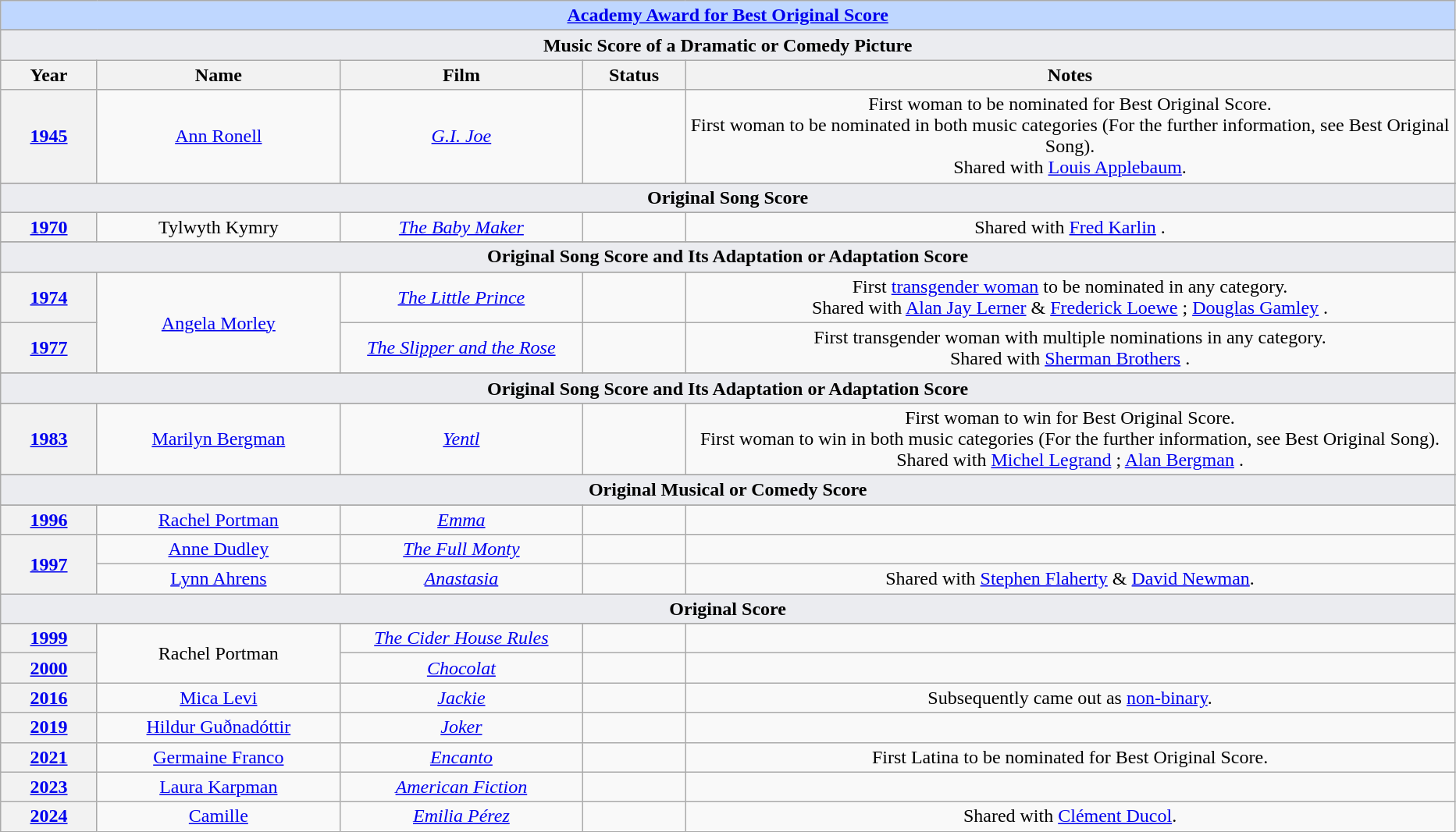<table class="wikitable" style="text-align: center">
<tr ---- bgcolor="#bfd7ff">
<td colspan="5" align="center"><strong><a href='#'>Academy Award for Best Original Score</a></strong> </td>
</tr>
<tr ---- bgcolor="#bfd7ff">
</tr>
<tr ---- bgcolor="#EBECF0">
<td colspan="5" align="center"><strong>Music Score of a Dramatic or Comedy Picture</strong></td>
</tr>
<tr ---- bgcolor="#EBECF0">
<th width="075">Year</th>
<th width="200">Name</th>
<th width="200">Film</th>
<th width="080">Status</th>
<th width="650">Notes</th>
</tr>
<tr>
<th><a href='#'>1945</a></th>
<td><a href='#'>Ann Ronell</a></td>
<td><em><a href='#'>G.I. Joe</a></em></td>
<td></td>
<td>First woman to be nominated for Best Original Score.<br>First woman to be nominated in both music categories (For the further information, see Best Original Song).<br>Shared with <a href='#'>Louis Applebaum</a>.</td>
</tr>
<tr>
</tr>
<tr ---- bgcolor="#EBECF0">
<td colspan="5" align="center"><strong>Original Song Score</strong></td>
</tr>
<tr ---- bgcolor="#EBECF0">
</tr>
<tr>
<th><a href='#'>1970</a></th>
<td>Tylwyth Kymry </td>
<td><em><a href='#'>The Baby Maker</a></em></td>
<td></td>
<td>Shared with <a href='#'>Fred Karlin</a> .</td>
</tr>
<tr>
</tr>
<tr ---- bgcolor="#EBECF0">
<td colspan="5" align="center"><strong>Original Song Score and Its Adaptation or Adaptation Score</strong></td>
</tr>
<tr ---- bgcolor="#EBECF0">
</tr>
<tr>
<th><a href='#'>1974</a></th>
<td rowspan="2"><a href='#'>Angela Morley</a> </td>
<td><em><a href='#'>The Little Prince</a></em></td>
<td></td>
<td>First <a href='#'>transgender woman</a> to be nominated in any category.<br>Shared with <a href='#'>Alan Jay Lerner</a> & <a href='#'>Frederick Loewe</a> ; <a href='#'>Douglas Gamley</a> .</td>
</tr>
<tr>
<th><a href='#'>1977</a></th>
<td><em><a href='#'>The Slipper and the Rose</a></em></td>
<td></td>
<td>First transgender woman with multiple nominations in any category.<br>Shared with <a href='#'>Sherman Brothers</a> .</td>
</tr>
<tr>
</tr>
<tr ---- bgcolor="#EBECF0">
<td colspan="5" align="center"><strong>Original Song Score and Its Adaptation or Adaptation Score</strong></td>
</tr>
<tr ---- bgcolor="#EBECF0">
</tr>
<tr>
<th><a href='#'>1983</a></th>
<td><a href='#'>Marilyn Bergman</a> </td>
<td><em><a href='#'>Yentl</a></em></td>
<td></td>
<td>First woman to win for Best Original Score.<br>First woman to win in both music categories (For the further information, see Best Original Song).<br>Shared with <a href='#'>Michel Legrand</a> ; <a href='#'>Alan Bergman</a> .</td>
</tr>
<tr>
</tr>
<tr ---- bgcolor="#EBECF0">
<td colspan="5" align="center"><strong>Original Musical or Comedy Score</strong></td>
</tr>
<tr ---- bgcolor="#EBECF0">
</tr>
<tr>
<th><a href='#'>1996</a></th>
<td><a href='#'>Rachel Portman</a></td>
<td><em><a href='#'>Emma</a></em></td>
<td></td>
<td></td>
</tr>
<tr>
<th rowspan="2"><a href='#'>1997</a><br></th>
<td><a href='#'>Anne Dudley</a></td>
<td><em><a href='#'>The Full Monty</a></em></td>
<td></td>
<td></td>
</tr>
<tr>
<td><a href='#'>Lynn Ahrens</a></td>
<td><em><a href='#'>Anastasia</a></em></td>
<td></td>
<td>Shared with <a href='#'>Stephen Flaherty</a> & <a href='#'>David Newman</a>.</td>
</tr>
<tr ---- bgcolor="#EBECF0">
<td colspan="5" align="center"><strong>Original Score</strong></td>
</tr>
<tr ---- bgcolor="#EBECF0">
</tr>
<tr>
<th><a href='#'>1999</a></th>
<td rowspan="2">Rachel Portman</td>
<td><em><a href='#'>The Cider House Rules</a></em></td>
<td></td>
<td></td>
</tr>
<tr>
<th><a href='#'>2000</a></th>
<td><em><a href='#'>Chocolat</a></em></td>
<td></td>
<td></td>
</tr>
<tr>
<th><a href='#'>2016</a></th>
<td><a href='#'>Mica Levi</a></td>
<td><em><a href='#'>Jackie</a></em></td>
<td></td>
<td>Subsequently came out as <a href='#'>non-binary</a>.</td>
</tr>
<tr>
<th><a href='#'>2019</a></th>
<td><a href='#'>Hildur Guðnadóttir</a></td>
<td><em><a href='#'>Joker</a></em></td>
<td></td>
<td></td>
</tr>
<tr>
<th><a href='#'>2021</a></th>
<td><a href='#'>Germaine Franco</a></td>
<td><em><a href='#'>Encanto</a></em></td>
<td></td>
<td>First Latina to be nominated for Best Original Score.</td>
</tr>
<tr>
<th><a href='#'>2023</a></th>
<td><a href='#'>Laura Karpman</a></td>
<td><a href='#'><em>American Fiction</em></a></td>
<td></td>
<td></td>
</tr>
<tr>
<th><a href='#'>2024</a></th>
<td><a href='#'>Camille</a></td>
<td><em><a href='#'>Emilia Pérez</a></em></td>
<td></td>
<td>Shared with <a href='#'>Clément Ducol</a>.</td>
</tr>
</table>
